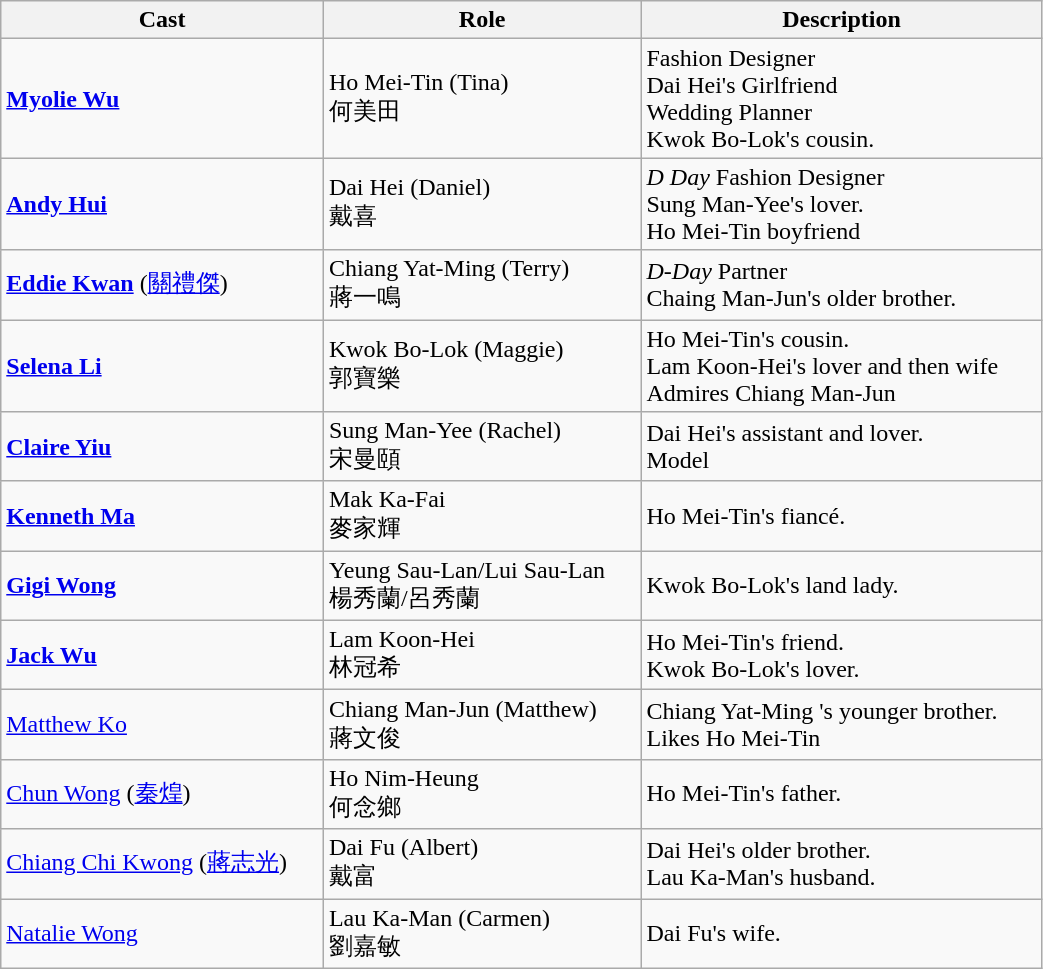<table class="wikitable" width="55%">
<tr>
<th>Cast</th>
<th>Role</th>
<th>Description</th>
</tr>
<tr>
<td><strong><a href='#'>Myolie Wu</a></strong></td>
<td>Ho Mei-Tin (Tina) <br> 何美田</td>
<td>Fashion Designer <br> Dai Hei's Girlfriend <br> Wedding Planner <br> Kwok Bo-Lok's cousin.</td>
</tr>
<tr>
<td><strong><a href='#'>Andy Hui</a></strong></td>
<td>Dai Hei (Daniel) <br> 戴喜</td>
<td><em>D Day</em> Fashion Designer <br> Sung Man-Yee's lover.<br> Ho Mei-Tin boyfriend</td>
</tr>
<tr>
<td><strong><a href='#'>Eddie Kwan</a></strong> (<a href='#'>關禮傑</a>)</td>
<td>Chiang Yat-Ming (Terry)<br> 蔣一鳴</td>
<td><em>D-Day</em> Partner <br> Chaing Man-Jun's older brother.</td>
</tr>
<tr>
<td><strong><a href='#'>Selena Li</a></strong></td>
<td>Kwok Bo-Lok (Maggie) <br> 郭寶樂</td>
<td>Ho Mei-Tin's cousin.<br> Lam Koon-Hei's lover and then wife <br> Admires Chiang Man-Jun</td>
</tr>
<tr>
<td><strong><a href='#'>Claire Yiu</a></strong></td>
<td>Sung Man-Yee (Rachel) <br> 宋曼頤</td>
<td>Dai Hei's assistant and lover. <br> Model</td>
</tr>
<tr>
<td><strong><a href='#'>Kenneth Ma</a></strong></td>
<td>Mak Ka-Fai <br> 麥家輝</td>
<td>Ho Mei-Tin's fiancé.</td>
</tr>
<tr>
<td><strong><a href='#'>Gigi Wong</a></strong></td>
<td>Yeung Sau-Lan/Lui Sau-Lan <br> 楊秀蘭/呂秀蘭</td>
<td>Kwok Bo-Lok's land lady.</td>
</tr>
<tr>
<td><strong><a href='#'>Jack Wu</a></strong></td>
<td>Lam Koon-Hei <br> 林冠希</td>
<td>Ho Mei-Tin's friend. <br> Kwok Bo-Lok's lover.</td>
</tr>
<tr>
<td><a href='#'>Matthew Ko</a></td>
<td>Chiang Man-Jun (Matthew) <br> 蔣文俊</td>
<td>Chiang Yat-Ming 's younger brother. <br> Likes Ho Mei-Tin</td>
</tr>
<tr>
<td><a href='#'>Chun Wong</a> (<a href='#'>秦煌</a>)</td>
<td>Ho Nim-Heung <br> 何念鄉</td>
<td>Ho Mei-Tin's father.</td>
</tr>
<tr>
<td><a href='#'>Chiang Chi Kwong</a> (<a href='#'>蔣志光</a>)</td>
<td>Dai Fu (Albert) <br> 戴富</td>
<td>Dai Hei's older brother. <br> Lau Ka-Man's husband.</td>
</tr>
<tr>
<td><a href='#'>Natalie Wong</a></td>
<td>Lau Ka-Man (Carmen) <br> 劉嘉敏</td>
<td>Dai Fu's wife.</td>
</tr>
</table>
